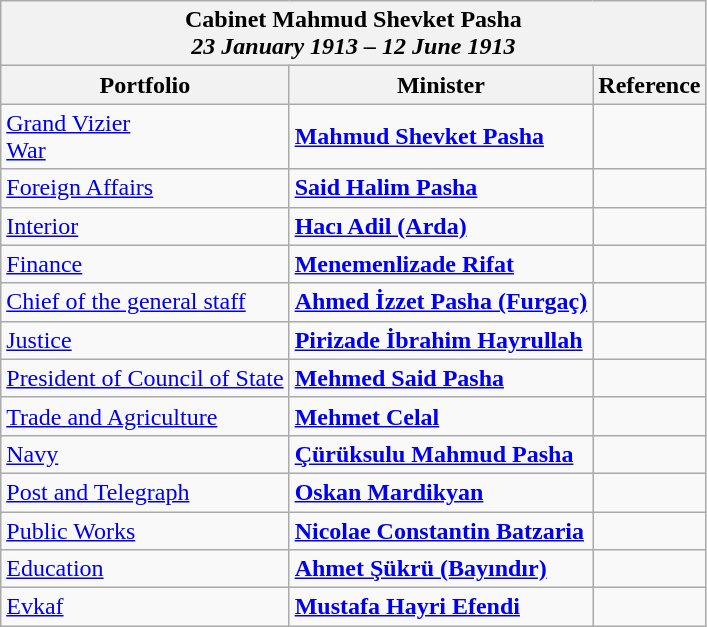<table class="wikitable">
<tr>
<th colspan="3">Cabinet Mahmud Shevket Pasha<br><em>23 January 1913 – 12 June 1913</em></th>
</tr>
<tr>
<th>Portfolio</th>
<th>Minister</th>
<th>Reference</th>
</tr>
<tr>
<td><a href='#'>Grand Vizier</a><br><a href='#'>War</a></td>
<td><strong><a href='#'>Mahmud Shevket Pasha</a></strong></td>
<td></td>
</tr>
<tr>
<td><a href='#'>Foreign Affairs</a></td>
<td><strong><a href='#'>Said Halim Pasha</a></strong></td>
<td></td>
</tr>
<tr>
<td><a href='#'>Interior</a></td>
<td><a href='#'><strong>Hacı Adil (Arda)</strong></a></td>
<td></td>
</tr>
<tr>
<td><a href='#'>Finance</a></td>
<td><a href='#'><strong>Menemenlizade Rifat</strong></a></td>
<td></td>
</tr>
<tr>
<td><a href='#'>Chief of the general staff</a></td>
<td><a href='#'><strong>Ahmed İzzet Pasha (Furgaç)</strong></a></td>
<td></td>
</tr>
<tr>
<td><a href='#'>Justice</a></td>
<td><a href='#'><strong>Pirizade İbrahim Hayrullah</strong></a></td>
<td></td>
</tr>
<tr>
<td><a href='#'>President of Council of State</a></td>
<td><strong><a href='#'>Mehmed Said Pasha</a></strong></td>
<td></td>
</tr>
<tr>
<td><a href='#'>Trade and Agriculture</a></td>
<td><a href='#'><strong>Mehmet Celal</strong></a></td>
<td></td>
</tr>
<tr>
<td><a href='#'>Navy</a></td>
<td><strong><a href='#'>Çürüksulu Mahmud Pasha</a></strong></td>
<td></td>
</tr>
<tr>
<td><a href='#'>Post and Telegraph</a></td>
<td><a href='#'><strong>Oskan Mardikyan</strong></a></td>
<td></td>
</tr>
<tr>
<td><a href='#'>Public Works</a></td>
<td><strong><a href='#'>Nicolae Constantin Batzaria</a></strong></td>
<td></td>
</tr>
<tr>
<td><a href='#'>Education</a></td>
<td><a href='#'><strong>Ahmet Şükrü (Bayındır)</strong></a></td>
<td></td>
</tr>
<tr>
<td><a href='#'>Evkaf</a></td>
<td><a href='#'><strong>Mustafa Hayri Efendi</strong></a></td>
<td></td>
</tr>
</table>
